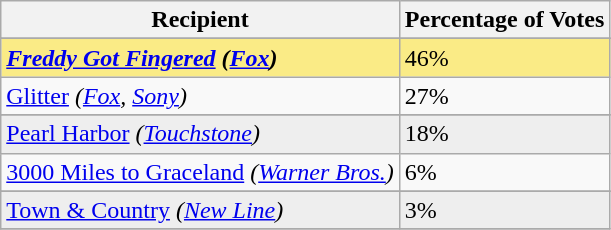<table class="wikitable sortable plainrowheaders" align="centre">
<tr>
<th>Recipient</th>
<th>Percentage of Votes</th>
</tr>
<tr>
</tr>
<tr style="background:#FAEB86">
<td><strong><em><a href='#'>Freddy Got Fingered</a><em> (<a href='#'>Fox</a>)<strong></td>
<td></strong>46%<strong></td>
</tr>
<tr>
<td></em><a href='#'>Glitter</a><em> (<a href='#'>Fox</a>, <a href='#'>Sony</a>)</td>
<td>27%</td>
</tr>
<tr>
</tr>
<tr style="background:#eee;">
<td></em><a href='#'>Pearl Harbor</a><em> (<a href='#'>Touchstone</a>)</td>
<td>18%</td>
</tr>
<tr>
<td></em><a href='#'>3000 Miles to Graceland</a><em> (<a href='#'>Warner Bros.</a>)</td>
<td>6%</td>
</tr>
<tr>
</tr>
<tr style="background:#eee;">
<td></em><a href='#'>Town & Country</a><em> (<a href='#'>New Line</a>)</td>
<td>3%</td>
</tr>
<tr>
</tr>
</table>
